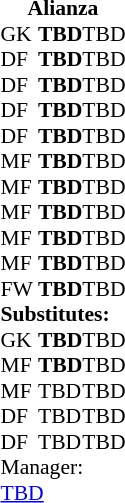<table style="font-size: 90%" cellspacing="0" cellpadding="0" align=center>
<tr>
<td colspan="5" style="padding-top: 0.6em; text-align:center"><strong>Alianza</strong></td>
</tr>
<tr>
<th width="25"></th>
<th width="25"></th>
</tr>
<tr>
<td>GK</td>
<td><strong>TBD</strong></td>
<td> TBD</td>
<td></td>
</tr>
<tr>
<td>DF</td>
<td><strong>TBD</strong></td>
<td> TBD</td>
<td> </td>
</tr>
<tr>
<td>DF</td>
<td><strong>TBD</strong></td>
<td> TBD</td>
</tr>
<tr>
<td>DF</td>
<td><strong>TBD</strong></td>
<td> TBD</td>
</tr>
<tr>
<td>DF</td>
<td><strong>TBD</strong></td>
<td> TBD</td>
</tr>
<tr>
<td>MF</td>
<td><strong>TBD</strong></td>
<td> TBD</td>
</tr>
<tr>
<td>MF</td>
<td><strong>TBD</strong></td>
<td> TBD</td>
<td></td>
</tr>
<tr>
<td>MF</td>
<td><strong>TBD</strong></td>
<td> TBD</td>
<td></td>
</tr>
<tr>
<td>MF</td>
<td><strong>TBD</strong></td>
<td> TBD</td>
<td></td>
</tr>
<tr>
<td>MF</td>
<td><strong>TBD</strong></td>
<td>TBD</td>
<td></td>
</tr>
<tr>
<td>FW</td>
<td><strong>TBD</strong></td>
<td> TBD</td>
<td></td>
</tr>
<tr>
<td colspan=5><strong>Substitutes:</strong></td>
</tr>
<tr>
<td>GK</td>
<td><strong>TBD</strong></td>
<td> TBD</td>
<td></td>
<td></td>
</tr>
<tr>
<td>MF</td>
<td><strong>TBD<em></td>
<td> TBD</td>
<td></td>
<td></td>
</tr>
<tr>
<td>MF</td>
<td></strong>TBD<strong></td>
<td> TBD</td>
<td></td>
<td> </td>
</tr>
<tr>
<td>DF</td>
<td></strong>TBD<strong></td>
<td> TBD</td>
<td></td>
</tr>
<tr>
<td>DF</td>
<td></strong>TBD<strong></td>
<td> TBD</td>
<td> </td>
</tr>
<tr>
<td colspan=5></strong>Manager:<strong></td>
</tr>
<tr>
<td colspan=5> <a href='#'>TBD</a></td>
</tr>
</table>
